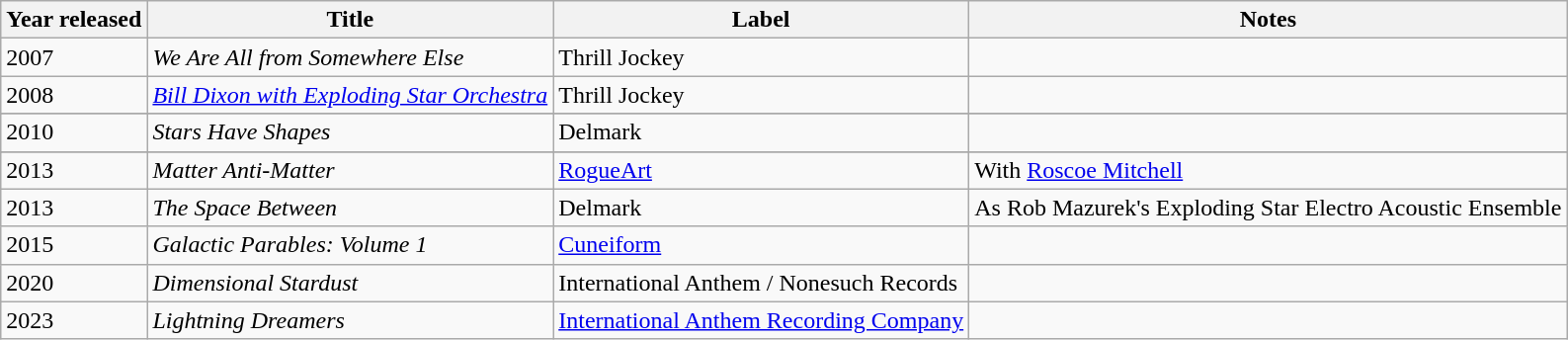<table class="wikitable sortable">
<tr>
<th>Year released</th>
<th>Title</th>
<th>Label</th>
<th>Notes</th>
</tr>
<tr>
<td>2007</td>
<td><em>We Are All from Somewhere Else</em></td>
<td>Thrill Jockey</td>
<td></td>
</tr>
<tr>
<td>2008</td>
<td><em><a href='#'>Bill Dixon with Exploding Star Orchestra</a></em></td>
<td>Thrill Jockey</td>
<td></td>
</tr>
<tr>
</tr>
<tr>
<td>2010</td>
<td><em>Stars Have Shapes</em></td>
<td>Delmark</td>
<td></td>
</tr>
<tr>
</tr>
<tr>
<td>2013</td>
<td><em>Matter Anti-Matter</em></td>
<td><a href='#'>RogueArt</a></td>
<td>With <a href='#'>Roscoe Mitchell</a></td>
</tr>
<tr>
<td>2013</td>
<td><em>The Space Between</em></td>
<td>Delmark</td>
<td>As Rob Mazurek's Exploding Star Electro Acoustic Ensemble</td>
</tr>
<tr>
<td>2015</td>
<td><em>Galactic Parables: Volume 1</em></td>
<td><a href='#'>Cuneiform</a></td>
<td></td>
</tr>
<tr>
<td>2020</td>
<td><em>Dimensional Stardust</em></td>
<td>International Anthem / Nonesuch Records</td>
<td></td>
</tr>
<tr>
<td>2023</td>
<td><em>Lightning Dreamers</em></td>
<td><a href='#'>International Anthem Recording Company</a></td>
<td></td>
</tr>
</table>
